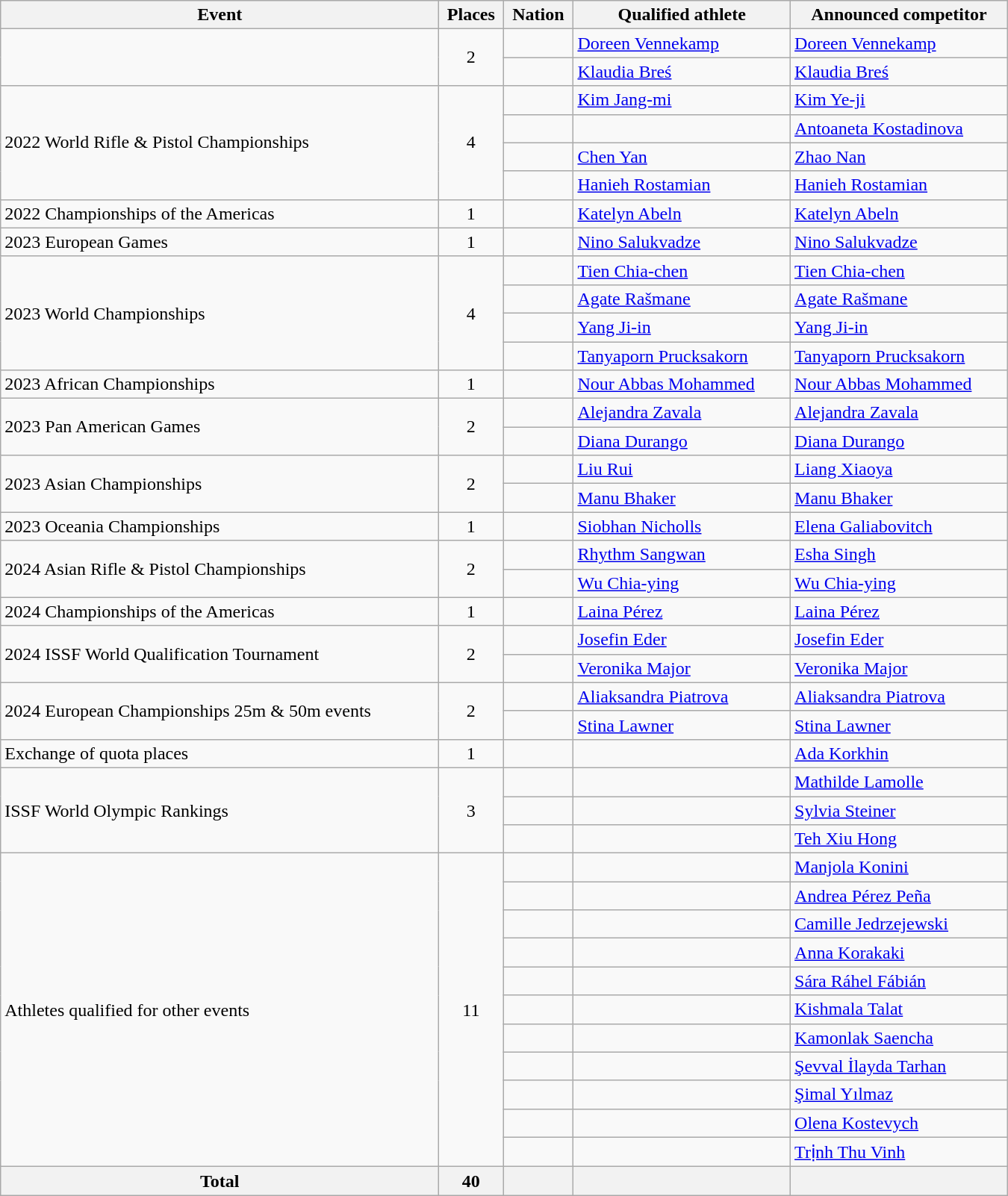<table class=wikitable style="text-align:left;" width=900>
<tr>
<th>Event</th>
<th width=50>Places</th>
<th>Nation</th>
<th>Qualified athlete</th>
<th>Announced competitor</th>
</tr>
<tr>
<td rowspan="2"></td>
<td rowspan=2 align=center>2</td>
<td></td>
<td><a href='#'>Doreen Vennekamp</a></td>
<td><a href='#'>Doreen Vennekamp</a></td>
</tr>
<tr>
<td></td>
<td><a href='#'>Klaudia Breś</a></td>
<td><a href='#'>Klaudia Breś</a></td>
</tr>
<tr>
<td rowspan="4">2022 World Rifle & Pistol Championships</td>
<td rowspan=4 align=center>4</td>
<td></td>
<td><a href='#'>Kim Jang-mi</a></td>
<td><a href='#'>Kim Ye-ji</a></td>
</tr>
<tr>
<td></td>
<td></td>
<td><a href='#'>Antoaneta Kostadinova</a></td>
</tr>
<tr>
<td></td>
<td><a href='#'>Chen Yan</a></td>
<td><a href='#'>Zhao Nan</a></td>
</tr>
<tr>
<td></td>
<td><a href='#'>Hanieh Rostamian</a></td>
<td><a href='#'>Hanieh Rostamian</a></td>
</tr>
<tr>
<td>2022 Championships of the Americas</td>
<td align=center>1</td>
<td></td>
<td><a href='#'>Katelyn Abeln</a></td>
<td><a href='#'>Katelyn Abeln</a></td>
</tr>
<tr>
<td>2023 European Games</td>
<td align=center>1</td>
<td></td>
<td><a href='#'>Nino Salukvadze</a></td>
<td><a href='#'>Nino Salukvadze</a></td>
</tr>
<tr>
<td rowspan="4">2023 World Championships</td>
<td rowspan=4 align=center>4</td>
<td></td>
<td><a href='#'>Tien Chia-chen</a></td>
<td><a href='#'>Tien Chia-chen</a></td>
</tr>
<tr>
<td></td>
<td><a href='#'>Agate Rašmane</a></td>
<td><a href='#'>Agate Rašmane</a></td>
</tr>
<tr>
<td></td>
<td><a href='#'>Yang Ji-in</a></td>
<td><a href='#'>Yang Ji-in</a></td>
</tr>
<tr>
<td></td>
<td><a href='#'>Tanyaporn Prucksakorn</a></td>
<td><a href='#'>Tanyaporn Prucksakorn</a></td>
</tr>
<tr>
<td>2023 African Championships</td>
<td align=center>1</td>
<td></td>
<td><a href='#'>Nour Abbas Mohammed</a></td>
<td><a href='#'>Nour Abbas Mohammed</a></td>
</tr>
<tr>
<td rowspan="2">2023 Pan American Games</td>
<td rowspan=2 align=center>2</td>
<td></td>
<td><a href='#'>Alejandra Zavala</a></td>
<td><a href='#'>Alejandra Zavala</a></td>
</tr>
<tr>
<td></td>
<td><a href='#'>Diana Durango</a></td>
<td><a href='#'>Diana Durango</a></td>
</tr>
<tr>
<td rowspan="2">2023 Asian Championships</td>
<td rowspan=2 align=center>2</td>
<td></td>
<td><a href='#'>Liu Rui</a></td>
<td><a href='#'>Liang Xiaoya</a></td>
</tr>
<tr>
<td></td>
<td><a href='#'>Manu Bhaker</a></td>
<td><a href='#'>Manu Bhaker</a></td>
</tr>
<tr>
<td>2023 Oceania Championships</td>
<td align=center>1</td>
<td></td>
<td><a href='#'>Siobhan Nicholls</a></td>
<td><a href='#'>Elena Galiabovitch</a></td>
</tr>
<tr>
<td rowspan="2">2024 Asian Rifle & Pistol Championships</td>
<td rowspan=2 align=center>2</td>
<td></td>
<td><a href='#'>Rhythm Sangwan</a></td>
<td><a href='#'>Esha Singh</a></td>
</tr>
<tr>
<td></td>
<td><a href='#'>Wu Chia-ying</a></td>
<td><a href='#'>Wu Chia-ying</a></td>
</tr>
<tr>
<td>2024 Championships of the Americas</td>
<td align=center>1</td>
<td></td>
<td><a href='#'>Laina Pérez</a></td>
<td><a href='#'>Laina Pérez</a></td>
</tr>
<tr>
<td rowspan="2">2024 ISSF World Qualification Tournament</td>
<td rowspan=2 align=center>2</td>
<td></td>
<td><a href='#'>Josefin Eder</a></td>
<td><a href='#'>Josefin Eder</a></td>
</tr>
<tr>
<td></td>
<td><a href='#'>Veronika Major</a></td>
<td><a href='#'>Veronika Major</a></td>
</tr>
<tr>
<td rowspan="2">2024 European Championships 25m & 50m events</td>
<td rowspan=2 align=center>2</td>
<td></td>
<td><a href='#'>Aliaksandra Piatrova</a></td>
<td><a href='#'>Aliaksandra Piatrova</a></td>
</tr>
<tr>
<td></td>
<td><a href='#'>Stina Lawner</a></td>
<td><a href='#'>Stina Lawner</a></td>
</tr>
<tr>
<td>Exchange of quota places</td>
<td align=center>1</td>
<td></td>
<td></td>
<td><a href='#'>Ada Korkhin</a></td>
</tr>
<tr>
<td rowspan=3>ISSF World Olympic Rankings</td>
<td rowspan=3 align=center>3</td>
<td></td>
<td></td>
<td><a href='#'>Mathilde Lamolle</a></td>
</tr>
<tr>
<td></td>
<td></td>
<td><a href='#'>Sylvia Steiner</a></td>
</tr>
<tr>
<td></td>
<td></td>
<td><a href='#'>Teh Xiu Hong</a></td>
</tr>
<tr>
<td rowspan="11">Athletes qualified for other events</td>
<td rowspan="11" align=center>11</td>
<td></td>
<td></td>
<td><a href='#'>Manjola Konini</a></td>
</tr>
<tr>
<td></td>
<td></td>
<td><a href='#'>Andrea Pérez Peña</a></td>
</tr>
<tr>
<td></td>
<td></td>
<td><a href='#'>Camille Jedrzejewski</a></td>
</tr>
<tr>
<td></td>
<td></td>
<td><a href='#'>Anna Korakaki</a></td>
</tr>
<tr>
<td></td>
<td></td>
<td><a href='#'>Sára Ráhel Fábián</a></td>
</tr>
<tr>
<td></td>
<td></td>
<td><a href='#'>Kishmala Talat</a></td>
</tr>
<tr>
<td></td>
<td></td>
<td><a href='#'>Kamonlak Saencha</a></td>
</tr>
<tr>
<td></td>
<td></td>
<td><a href='#'>Şevval İlayda Tarhan</a></td>
</tr>
<tr>
<td></td>
<td></td>
<td><a href='#'>Şimal Yılmaz</a></td>
</tr>
<tr>
<td></td>
<td></td>
<td><a href='#'>Olena Kostevych</a></td>
</tr>
<tr>
<td></td>
<td></td>
<td><a href='#'>Trịnh Thu Vinh</a></td>
</tr>
<tr>
<th>Total</th>
<th>40</th>
<th></th>
<th></th>
<th></th>
</tr>
</table>
